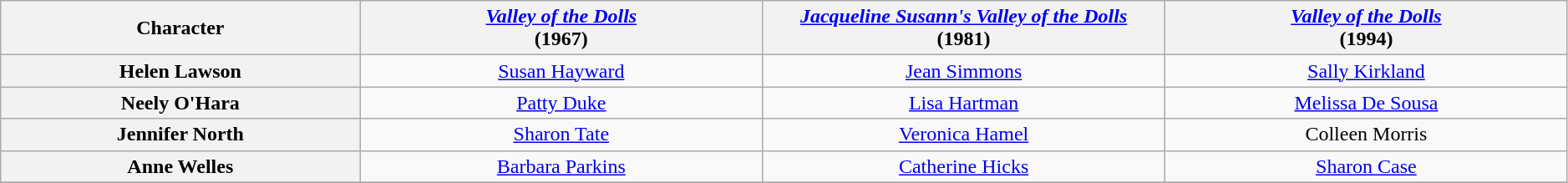<table class="wikitable" style="text-align: center; width: 99%;">
<tr>
<th scope="col" style="width: 15%;">Character</th>
<th scope="col" style="width: 16.8%;"><em><a href='#'>Valley of the Dolls</a></em><br>(1967)</th>
<th scope="col" style="width: 16.8%;"><em><a href='#'>Jacqueline Susann's Valley of the Dolls</a></em><br>(1981)</th>
<th scope="col" style="width: 16.8%;"><em><a href='#'>Valley of the Dolls</a></em><br>(1994)</th>
</tr>
<tr>
<th scope="row">Helen Lawson</th>
<td><a href='#'>Susan Hayward</a></td>
<td><a href='#'>Jean Simmons</a></td>
<td><a href='#'>Sally Kirkland</a></td>
</tr>
<tr>
<th scope="row">Neely O'Hara</th>
<td><a href='#'>Patty Duke</a></td>
<td><a href='#'>Lisa Hartman</a></td>
<td><a href='#'>Melissa De Sousa</a></td>
</tr>
<tr>
<th scope="row">Jennifer North</th>
<td><a href='#'>Sharon Tate</a></td>
<td><a href='#'>Veronica Hamel</a></td>
<td>Colleen Morris</td>
</tr>
<tr>
<th scope="row">Anne Welles</th>
<td><a href='#'>Barbara Parkins</a></td>
<td><a href='#'>Catherine Hicks</a></td>
<td><a href='#'>Sharon Case</a></td>
</tr>
<tr>
</tr>
</table>
